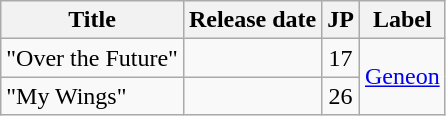<table class="wikitable">
<tr>
<th>Title</th>
<th>Release date</th>
<th>JP<br></th>
<th>Label</th>
</tr>
<tr>
<td>"Over the Future"</td>
<td></td>
<td align="center">17</td>
<td rowspan="2"><a href='#'>Geneon</a></td>
</tr>
<tr>
<td>"My Wings"</td>
<td align="right"></td>
<td align="center">26</td>
</tr>
</table>
